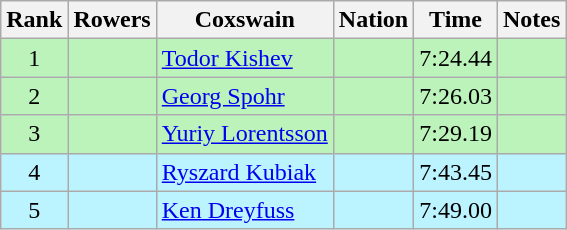<table class="wikitable sortable" style="text-align:center">
<tr>
<th>Rank</th>
<th>Rowers</th>
<th>Coxswain</th>
<th>Nation</th>
<th>Time</th>
<th>Notes</th>
</tr>
<tr bgcolor=bbf3bb>
<td>1</td>
<td align=left data-sort-value="Khristov, Rumen"></td>
<td align=left data-sort-value="Kishev, Todor"><a href='#'>Todor Kishev</a></td>
<td align=left></td>
<td>7:24.44</td>
<td></td>
</tr>
<tr bgcolor=bbf3bb>
<td>2</td>
<td align=left data-sort-value="Jährling, Harald"></td>
<td align=left data-sort-value="Spohr, Georg"><a href='#'>Georg Spohr</a></td>
<td align=left></td>
<td>7:26.03</td>
<td></td>
</tr>
<tr bgcolor=bbf3bb>
<td>3</td>
<td align=left data-sort-value="Bekhterev, Dmitry"></td>
<td align=left data-sort-value="Lorentsson, Yuriy"><a href='#'>Yuriy Lorentsson</a></td>
<td align=left></td>
<td>7:29.19</td>
<td></td>
</tr>
<tr bgcolor=bbf3ff>
<td>4</td>
<td align=left data-sort-value="Stadniuk, Ryszard"></td>
<td align=left data-sort-value="Kubiak, Ryszard"><a href='#'>Ryszard Kubiak</a></td>
<td align=left></td>
<td>7:43.45</td>
<td></td>
</tr>
<tr bgcolor=bbf3ff>
<td>5</td>
<td align=left data-sort-value="Matthews, John"></td>
<td align=left data-sort-value="Dreyfuss, Ken"><a href='#'>Ken Dreyfuss</a></td>
<td align=left></td>
<td>7:49.00</td>
<td></td>
</tr>
</table>
